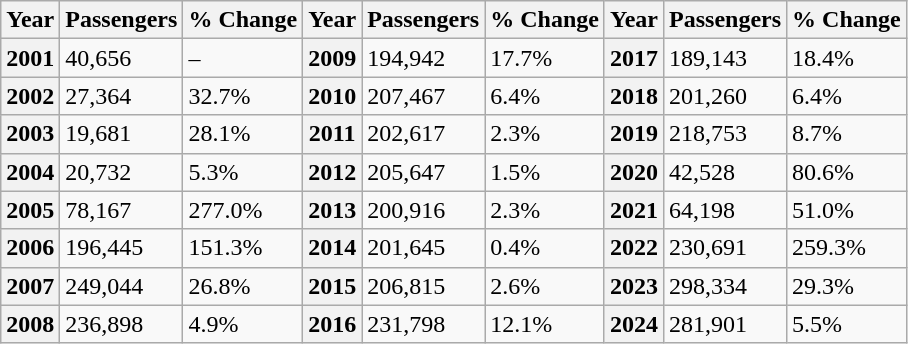<table class="wikitable">
<tr>
<th>Year</th>
<th>Passengers</th>
<th>% Change</th>
<th>Year</th>
<th>Passengers</th>
<th>% Change</th>
<th>Year</th>
<th>Passengers</th>
<th>% Change</th>
</tr>
<tr>
<th>2001</th>
<td>40,656</td>
<td>–</td>
<th>2009</th>
<td>194,942</td>
<td>17.7%</td>
<th>2017</th>
<td>189,143</td>
<td>18.4%</td>
</tr>
<tr>
<th>2002</th>
<td>27,364</td>
<td>32.7%</td>
<th>2010</th>
<td>207,467</td>
<td>6.4%</td>
<th>2018</th>
<td>201,260</td>
<td>6.4%</td>
</tr>
<tr>
<th>2003</th>
<td>19,681</td>
<td>28.1%</td>
<th>2011</th>
<td>202,617</td>
<td>2.3%</td>
<th>2019</th>
<td>218,753</td>
<td>8.7%</td>
</tr>
<tr>
<th>2004</th>
<td>20,732</td>
<td>5.3%</td>
<th>2012</th>
<td>205,647</td>
<td>1.5%</td>
<th>2020</th>
<td>42,528</td>
<td>80.6%</td>
</tr>
<tr>
<th>2005</th>
<td>78,167</td>
<td>277.0%</td>
<th>2013</th>
<td>200,916</td>
<td>2.3%</td>
<th>2021</th>
<td>64,198</td>
<td>51.0%</td>
</tr>
<tr>
<th>2006</th>
<td>196,445</td>
<td>151.3%</td>
<th>2014</th>
<td>201,645</td>
<td>0.4%</td>
<th>2022</th>
<td>230,691</td>
<td>259.3%</td>
</tr>
<tr>
<th>2007</th>
<td>249,044</td>
<td>26.8%</td>
<th>2015</th>
<td>206,815</td>
<td>2.6%</td>
<th>2023</th>
<td>298,334</td>
<td>29.3%</td>
</tr>
<tr>
<th>2008</th>
<td>236,898</td>
<td>4.9%</td>
<th>2016</th>
<td>231,798</td>
<td>12.1%</td>
<th>2024</th>
<td>281,901</td>
<td>5.5%</td>
</tr>
</table>
